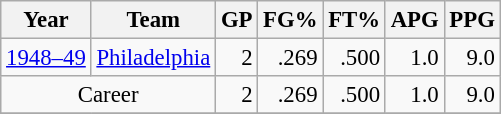<table class="wikitable sortable" style="font-size:95%; text-align:right;">
<tr>
<th>Year</th>
<th>Team</th>
<th>GP</th>
<th>FG%</th>
<th>FT%</th>
<th>APG</th>
<th>PPG</th>
</tr>
<tr>
<td style="text-align:left;"><a href='#'>1948–49</a></td>
<td style="text-align:left;"><a href='#'>Philadelphia</a></td>
<td>2</td>
<td>.269</td>
<td>.500</td>
<td>1.0</td>
<td>9.0</td>
</tr>
<tr>
<td style="text-align:center;" colspan="2">Career</td>
<td>2</td>
<td>.269</td>
<td>.500</td>
<td>1.0</td>
<td>9.0</td>
</tr>
<tr>
</tr>
</table>
